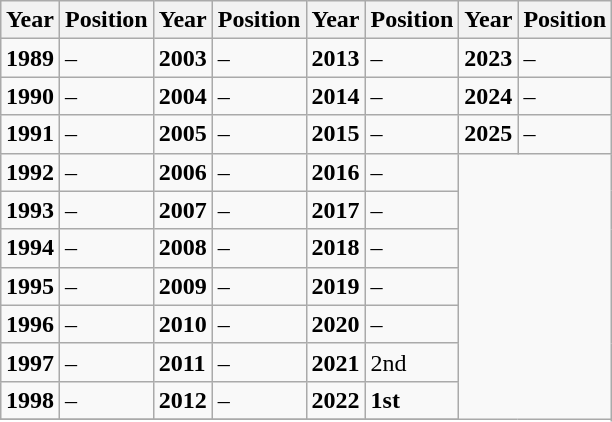<table class="wikitable" style="margin:1em auto;">
<tr>
<th>Year</th>
<th>Position</th>
<th>Year</th>
<th>Position</th>
<th>Year</th>
<th>Position</th>
<th>Year</th>
<th>Position</th>
</tr>
<tr>
<td><strong>1989</strong></td>
<td>–</td>
<td><strong>2003</strong></td>
<td>–</td>
<td><strong>2013</strong></td>
<td>–</td>
<td><strong>2023</strong></td>
<td>–</td>
</tr>
<tr>
<td><strong>1990</strong></td>
<td>–</td>
<td><strong>2004</strong></td>
<td>–</td>
<td><strong>2014</strong></td>
<td>–</td>
<td><strong>2024</strong></td>
<td>–</td>
</tr>
<tr>
<td><strong>1991</strong></td>
<td>–</td>
<td><strong>2005</strong></td>
<td>–</td>
<td><strong>2015</strong></td>
<td>–</td>
<td><strong>2025</strong></td>
<td>–</td>
</tr>
<tr>
<td><strong>1992</strong></td>
<td>–</td>
<td><strong>2006</strong></td>
<td>–</td>
<td><strong>2016</strong></td>
<td>–</td>
</tr>
<tr>
<td><strong>1993</strong></td>
<td>–</td>
<td><strong>2007</strong></td>
<td>–</td>
<td><strong>2017</strong></td>
<td>–</td>
</tr>
<tr>
<td><strong>1994</strong></td>
<td>–</td>
<td><strong>2008</strong></td>
<td>–</td>
<td><strong>2018</strong></td>
<td>–</td>
</tr>
<tr>
<td><strong>1995</strong></td>
<td>–</td>
<td><strong>2009</strong></td>
<td>–</td>
<td><strong>2019</strong></td>
<td>–</td>
</tr>
<tr>
<td><strong>1996</strong></td>
<td>–</td>
<td><strong>2010</strong></td>
<td>–</td>
<td><strong>2020</strong></td>
<td>–</td>
</tr>
<tr>
<td><strong>1997</strong></td>
<td>–</td>
<td><strong>2011</strong></td>
<td>–</td>
<td><strong>2021</strong></td>
<td>2nd</td>
</tr>
<tr>
<td><strong>1998</strong></td>
<td>–</td>
<td><strong>2012</strong></td>
<td>–</td>
<td><strong>2022</strong></td>
<td><strong>1st</strong></td>
</tr>
<tr>
</tr>
</table>
